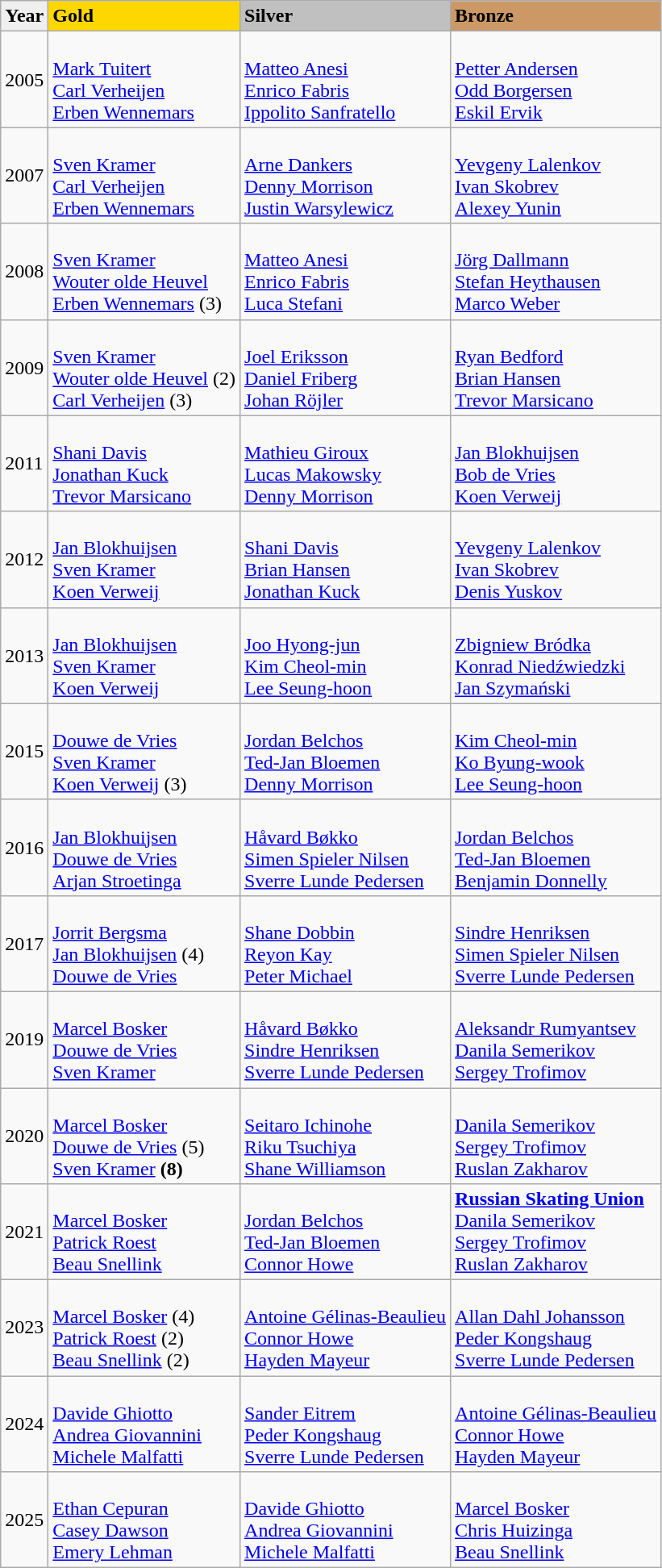<table class="wikitable">
<tr align="left" bgcolor="#efefef">
<td><strong>Year</strong></td>
<td bgcolor=gold><strong>Gold</strong></td>
<td bgcolor=silver><strong>Silver</strong></td>
<td bgcolor=cc9966><strong>Bronze</strong></td>
</tr>
<tr>
<td>2005</td>
<td><strong></strong> <br> <a href='#'>Mark Tuitert</a> <br> <a href='#'>Carl Verheijen</a> <br> <a href='#'>Erben Wennemars</a></td>
<td><strong></strong> <br> <a href='#'>Matteo Anesi</a> <br> <a href='#'>Enrico Fabris</a> <br> <a href='#'>Ippolito Sanfratello</a></td>
<td><strong></strong> <br> <a href='#'>Petter Andersen</a> <br> <a href='#'>Odd Borgersen</a><br> <a href='#'>Eskil Ervik</a></td>
</tr>
<tr>
<td>2007</td>
<td><strong></strong> <br> <a href='#'>Sven Kramer</a> <br><a href='#'>Carl Verheijen</a> <br> <a href='#'>Erben Wennemars</a></td>
<td><strong></strong> <br> <a href='#'>Arne Dankers</a> <br> <a href='#'>Denny Morrison</a> <br> <a href='#'>Justin Warsylewicz</a></td>
<td><strong></strong> <br> <a href='#'>Yevgeny Lalenkov</a> <br> <a href='#'>Ivan Skobrev</a><br> <a href='#'>Alexey Yunin</a></td>
</tr>
<tr>
<td>2008</td>
<td><strong></strong> <br> <a href='#'>Sven Kramer</a> <br> <a href='#'>Wouter olde Heuvel</a> <br> <a href='#'>Erben Wennemars</a> (3)</td>
<td><strong></strong> <br> <a href='#'>Matteo Anesi</a><br> <a href='#'>Enrico Fabris</a> <br> <a href='#'>Luca Stefani</a></td>
<td><strong></strong> <br> <a href='#'>Jörg Dallmann</a> <br> <a href='#'>Stefan Heythausen</a><br> <a href='#'>Marco Weber</a></td>
</tr>
<tr>
<td>2009</td>
<td><strong></strong> <br> <a href='#'>Sven Kramer</a> <br> <a href='#'>Wouter olde Heuvel</a> (2) <br> <a href='#'>Carl Verheijen</a> (3)</td>
<td><strong></strong> <br> <a href='#'>Joel Eriksson</a> <br> <a href='#'>Daniel Friberg</a> <br> <a href='#'>Johan Röjler</a></td>
<td><strong></strong> <br> <a href='#'>Ryan Bedford</a><br> <a href='#'>Brian Hansen</a> <br> <a href='#'>Trevor Marsicano</a></td>
</tr>
<tr>
<td>2011</td>
<td><strong></strong> <br> <a href='#'>Shani Davis</a> <br> <a href='#'>Jonathan Kuck</a> <br> <a href='#'>Trevor Marsicano</a></td>
<td><strong></strong> <br> <a href='#'>Mathieu Giroux</a> <br> <a href='#'>Lucas Makowsky</a><br> <a href='#'>Denny Morrison</a></td>
<td><strong></strong> <br> <a href='#'>Jan Blokhuijsen</a> <br> <a href='#'>Bob de Vries</a> <br> <a href='#'>Koen Verweij</a></td>
</tr>
<tr>
<td>2012</td>
<td><strong></strong> <br> <a href='#'>Jan Blokhuijsen</a> <br> <a href='#'>Sven Kramer</a> <br> <a href='#'>Koen Verweij</a></td>
<td><strong></strong> <br> <a href='#'>Shani Davis</a> <br> <a href='#'>Brian Hansen</a> <br> <a href='#'>Jonathan Kuck</a></td>
<td><strong></strong> <br> <a href='#'>Yevgeny Lalenkov</a> <br> <a href='#'>Ivan Skobrev</a> <br> <a href='#'>Denis Yuskov</a></td>
</tr>
<tr>
<td>2013</td>
<td><strong></strong> <br> <a href='#'>Jan Blokhuijsen</a> <br> <a href='#'>Sven Kramer</a> <br> <a href='#'>Koen Verweij</a></td>
<td><strong></strong> <br> <a href='#'>Joo Hyong-jun</a> <br> <a href='#'>Kim Cheol-min</a> <br> <a href='#'>Lee Seung-hoon</a></td>
<td><strong></strong> <br> <a href='#'>Zbigniew Bródka</a> <br> <a href='#'>Konrad Niedźwiedzki</a> <br> <a href='#'>Jan Szymański</a></td>
</tr>
<tr>
<td>2015</td>
<td><strong></strong> <br> <a href='#'>Douwe de Vries</a> <br> <a href='#'>Sven Kramer</a> <br> <a href='#'>Koen Verweij</a> (3)</td>
<td><strong></strong> <br> <a href='#'>Jordan Belchos</a> <br> <a href='#'>Ted-Jan Bloemen</a> <br> <a href='#'>Denny Morrison</a></td>
<td><strong></strong> <br> <a href='#'>Kim Cheol-min</a> <br> <a href='#'>Ko Byung-wook</a> <br> <a href='#'>Lee Seung-hoon</a></td>
</tr>
<tr>
<td>2016</td>
<td><strong></strong> <br> <a href='#'>Jan Blokhuijsen</a> <br> <a href='#'>Douwe de Vries</a> <br> <a href='#'>Arjan Stroetinga</a></td>
<td><strong></strong> <br> <a href='#'>Håvard Bøkko</a> <br> <a href='#'>Simen Spieler Nilsen</a> <br> <a href='#'>Sverre Lunde Pedersen</a></td>
<td><strong></strong> <br> <a href='#'>Jordan Belchos</a> <br> <a href='#'>Ted-Jan Bloemen</a> <br> <a href='#'>Benjamin Donnelly</a></td>
</tr>
<tr>
<td>2017</td>
<td><strong></strong> <br> <a href='#'>Jorrit Bergsma</a> <br> <a href='#'>Jan Blokhuijsen</a> (4) <br> <a href='#'>Douwe de Vries</a></td>
<td><strong></strong> <br> <a href='#'>Shane Dobbin</a> <br> <a href='#'>Reyon Kay</a> <br> <a href='#'>Peter Michael</a></td>
<td><strong></strong> <br> <a href='#'>Sindre Henriksen</a> <br> <a href='#'>Simen Spieler Nilsen</a> <br> <a href='#'>Sverre Lunde Pedersen</a></td>
</tr>
<tr>
<td>2019</td>
<td><strong></strong> <br> <a href='#'>Marcel Bosker</a> <br> <a href='#'>Douwe de Vries</a> <br> <a href='#'>Sven Kramer</a></td>
<td><strong></strong> <br> <a href='#'>Håvard Bøkko</a> <br> <a href='#'>Sindre Henriksen</a> <br> <a href='#'>Sverre Lunde Pedersen</a></td>
<td><strong></strong> <br> <a href='#'>Aleksandr Rumyantsev</a> <br> <a href='#'>Danila Semerikov</a> <br> <a href='#'>Sergey Trofimov</a></td>
</tr>
<tr>
<td>2020</td>
<td><strong></strong> <br> <a href='#'>Marcel Bosker</a> <br> <a href='#'>Douwe de Vries</a> (5) <br> <a href='#'>Sven Kramer</a> <strong>(8)</strong></td>
<td><strong></strong> <br> <a href='#'>Seitaro Ichinohe</a> <br> <a href='#'>Riku Tsuchiya</a> <br> <a href='#'>Shane Williamson</a></td>
<td><strong></strong> <br> <a href='#'>Danila Semerikov</a> <br> <a href='#'>Sergey Trofimov</a> <br> <a href='#'>Ruslan Zakharov</a></td>
</tr>
<tr>
<td>2021</td>
<td><strong></strong> <br> <a href='#'>Marcel Bosker</a> <br> <a href='#'>Patrick Roest</a> <br> <a href='#'>Beau Snellink</a></td>
<td><strong></strong> <br> <a href='#'>Jordan Belchos</a> <br> <a href='#'>Ted-Jan Bloemen</a> <br> <a href='#'>Connor Howe</a></td>
<td><strong><a href='#'>Russian Skating Union</a></strong> <br> <a href='#'>Danila Semerikov</a> <br> <a href='#'>Sergey Trofimov</a> <br> <a href='#'>Ruslan Zakharov</a></td>
</tr>
<tr>
<td>2023</td>
<td><strong></strong> <br> <a href='#'>Marcel Bosker</a> (4) <br> <a href='#'>Patrick Roest</a> (2) <br> <a href='#'>Beau Snellink</a> (2)</td>
<td><strong></strong> <br> <a href='#'>Antoine Gélinas-Beaulieu</a> <br> <a href='#'>Connor Howe</a> <br> <a href='#'>Hayden Mayeur</a></td>
<td><strong></strong> <br> <a href='#'>Allan Dahl Johansson</a> <br> <a href='#'>Peder Kongshaug</a> <br> <a href='#'>Sverre Lunde Pedersen</a></td>
</tr>
<tr>
<td>2024</td>
<td><strong></strong> <br> <a href='#'>Davide Ghiotto</a> <br> <a href='#'>Andrea Giovannini</a> <br> <a href='#'>Michele Malfatti</a></td>
<td><strong></strong> <br> <a href='#'>Sander Eitrem</a> <br> <a href='#'>Peder Kongshaug</a> <br> <a href='#'>Sverre Lunde Pedersen</a></td>
<td><strong></strong> <br> <a href='#'>Antoine Gélinas-Beaulieu</a> <br> <a href='#'>Connor Howe</a> <br> <a href='#'>Hayden Mayeur</a></td>
</tr>
<tr>
<td>2025</td>
<td><strong></strong> <br> <a href='#'>Ethan Cepuran</a> <br> <a href='#'>Casey Dawson</a> <br> <a href='#'>Emery Lehman</a></td>
<td><strong></strong> <br> <a href='#'>Davide Ghiotto</a> <br> <a href='#'>Andrea Giovannini</a> <br> <a href='#'>Michele Malfatti</a></td>
<td><strong></strong> <br> <a href='#'>Marcel Bosker</a> <br> <a href='#'>Chris Huizinga</a> <br> <a href='#'>Beau Snellink</a></td>
</tr>
</table>
